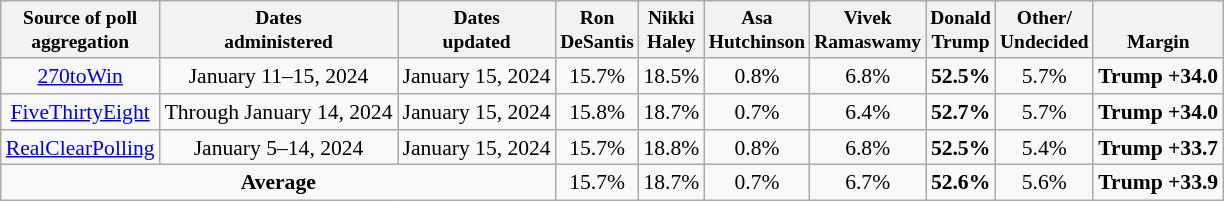<table class="wikitable sortable mw-datatable" style="font-size:90%;text-align:center;">
<tr valign="bottom" style="font-size:90%;">
<th>Source of poll<br>aggregation</th>
<th>Dates<br>administered</th>
<th>Dates<br>updated</th>
<th>Ron<br>DeSantis</th>
<th>Nikki<br>Haley</th>
<th>Asa<br>Hutchinson</th>
<th>Vivek<br>Ramaswamy</th>
<th>Donald<br>Trump</th>
<th>Other/<br>Undecided</th>
<th>Margin</th>
</tr>
<tr>
<td><a href='#'>270toWin</a></td>
<td>January 11–15, 2024</td>
<td>January 15, 2024</td>
<td>15.7%</td>
<td>18.5%</td>
<td>0.8%</td>
<td>6.8%</td>
<td><strong>52.5%</strong></td>
<td>5.7%</td>
<td><strong>Trump +34.0</strong></td>
</tr>
<tr>
<td><a href='#'>FiveThirtyEight</a></td>
<td>Through January 14, 2024</td>
<td>January 15, 2024</td>
<td>15.8%</td>
<td>18.7%</td>
<td>0.7%</td>
<td>6.4%</td>
<td><strong>52.7%</strong></td>
<td>5.7%</td>
<td><strong>Trump +34.0</strong></td>
</tr>
<tr>
<td><a href='#'>RealClearPolling</a></td>
<td>January 5–14, 2024</td>
<td>January 15, 2024</td>
<td>15.7%</td>
<td>18.8%</td>
<td>0.8%</td>
<td>6.8%</td>
<td><strong>52.5%</strong></td>
<td>5.4%</td>
<td><strong>Trump +33.7</strong></td>
</tr>
<tr>
<td colspan="3"><strong>Average</strong></td>
<td>15.7%</td>
<td>18.7%</td>
<td>0.7%</td>
<td>6.7%</td>
<td><strong>52.6%</strong></td>
<td>5.6%</td>
<td><strong>Trump +33.9</strong></td>
</tr>
</table>
